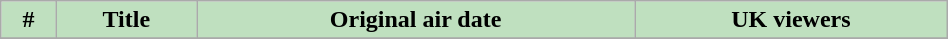<table class="wikitable plainrowheaders" width="50%" style="background:#FFFFFF;">
<tr>
<th style="background: #bfe0bf;">#</th>
<th style="background: #bfe0bf;">Title</th>
<th style="background: #bfe0bf;">Original air date</th>
<th style="background: #bfe0bf;">UK viewers</th>
</tr>
<tr>
</tr>
</table>
